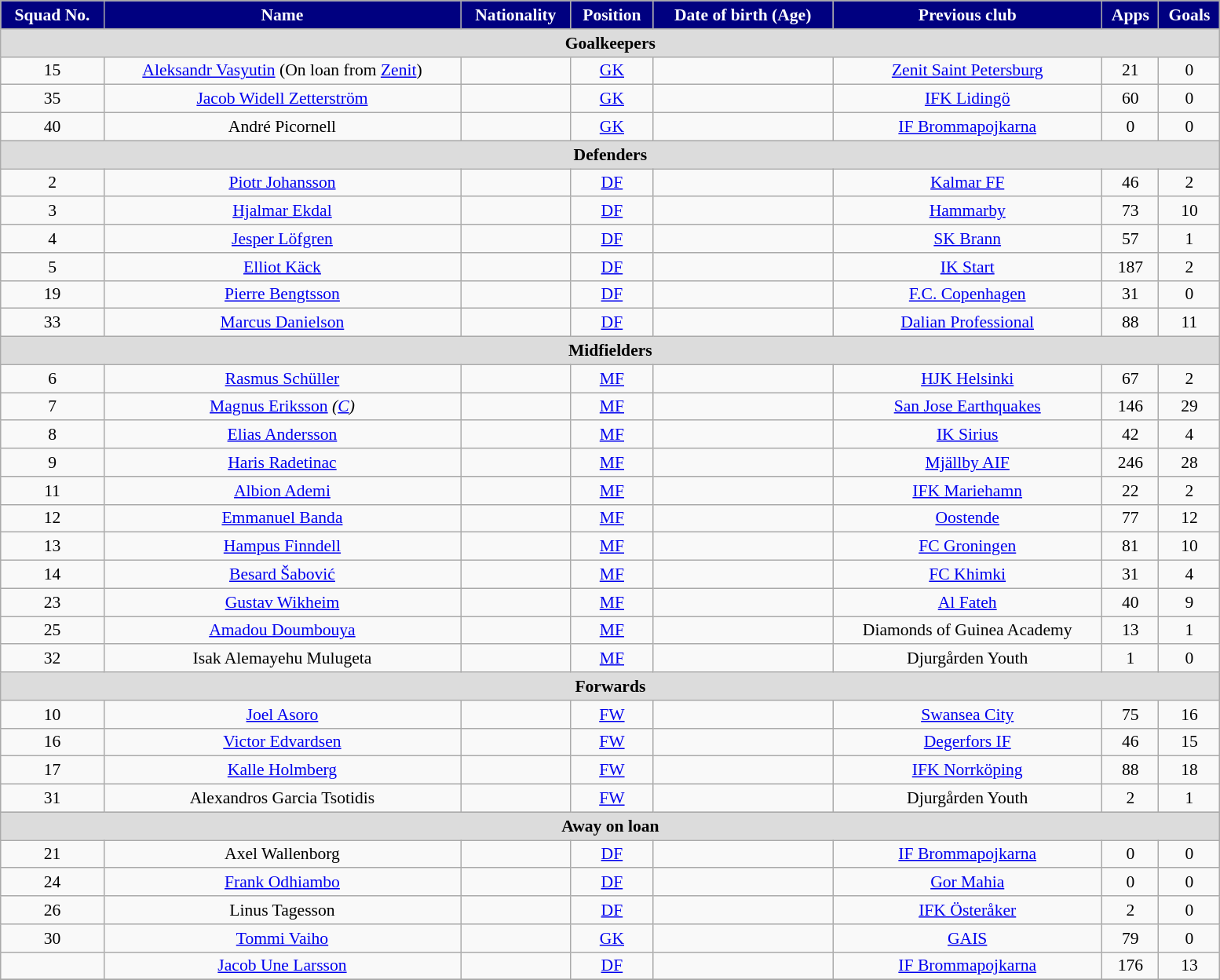<table class="wikitable" style="text-align:center; font-size:90%; width:82%;">
<tr>
<th style="background:#000080; color:white; text-align:center;">Squad No.</th>
<th style="background:#000080; color:white; text-align:center;">Name</th>
<th style="background:#000080; color:white; text-align:center;">Nationality</th>
<th style="background:#000080; color:white; text-align:center;">Position</th>
<th style="background:#000080; color:white; text-align:center;">Date of birth (Age)</th>
<th style="background:#000080; color:white; text-align:center;">Previous club</th>
<th style="background:#000080; color:white; text-align:center;">Apps</th>
<th style="background:#000080; color:white; text-align:center;">Goals</th>
</tr>
<tr>
<th colspan="8" style="background:#dcdcdc; text-align:center;">Goalkeepers</th>
</tr>
<tr>
<td>15</td>
<td><a href='#'>Aleksandr Vasyutin</a> (On loan from <a href='#'>Zenit</a>)</td>
<td></td>
<td><a href='#'>GK</a></td>
<td></td>
<td> <a href='#'>Zenit Saint Petersburg</a></td>
<td>21</td>
<td>0</td>
</tr>
<tr>
<td>35</td>
<td><a href='#'>Jacob Widell Zetterström</a></td>
<td></td>
<td><a href='#'>GK</a></td>
<td></td>
<td> <a href='#'>IFK Lidingö</a></td>
<td>60</td>
<td>0</td>
</tr>
<tr>
<td>40</td>
<td>André Picornell</td>
<td></td>
<td><a href='#'>GK</a></td>
<td></td>
<td> <a href='#'>IF Brommapojkarna</a></td>
<td>0</td>
<td>0</td>
</tr>
<tr>
<th colspan="8" style="background:#dcdcdc; text-align:center;">Defenders</th>
</tr>
<tr>
<td>2</td>
<td><a href='#'>Piotr Johansson</a></td>
<td></td>
<td><a href='#'>DF</a></td>
<td></td>
<td> <a href='#'>Kalmar FF</a></td>
<td>46</td>
<td>2</td>
</tr>
<tr>
<td>3</td>
<td><a href='#'>Hjalmar Ekdal</a></td>
<td></td>
<td><a href='#'>DF</a></td>
<td></td>
<td> <a href='#'>Hammarby</a></td>
<td>73</td>
<td>10</td>
</tr>
<tr>
<td>4</td>
<td><a href='#'>Jesper Löfgren</a></td>
<td></td>
<td><a href='#'>DF</a></td>
<td></td>
<td> <a href='#'>SK Brann</a></td>
<td>57</td>
<td>1</td>
</tr>
<tr>
<td>5</td>
<td><a href='#'>Elliot Käck</a></td>
<td></td>
<td><a href='#'>DF</a></td>
<td></td>
<td> <a href='#'>IK Start</a></td>
<td>187</td>
<td>2</td>
</tr>
<tr>
<td>19</td>
<td><a href='#'>Pierre Bengtsson</a></td>
<td></td>
<td><a href='#'>DF</a></td>
<td></td>
<td> <a href='#'>F.C. Copenhagen</a></td>
<td>31</td>
<td>0</td>
</tr>
<tr>
<td>33</td>
<td><a href='#'>Marcus Danielson</a></td>
<td></td>
<td><a href='#'>DF</a></td>
<td></td>
<td> <a href='#'>Dalian Professional</a></td>
<td>88</td>
<td>11</td>
</tr>
<tr>
<th colspan="8" style="background:#dcdcdc; text-align:center;">Midfielders</th>
</tr>
<tr>
<td>6</td>
<td><a href='#'>Rasmus Schüller</a></td>
<td></td>
<td><a href='#'>MF</a></td>
<td></td>
<td> <a href='#'>HJK Helsinki</a></td>
<td>67</td>
<td>2</td>
</tr>
<tr>
<td>7</td>
<td><a href='#'>Magnus Eriksson</a> <em>(<a href='#'>C</a>)</em></td>
<td></td>
<td><a href='#'>MF</a></td>
<td></td>
<td> <a href='#'>San Jose Earthquakes</a></td>
<td>146</td>
<td>29</td>
</tr>
<tr>
<td>8</td>
<td><a href='#'>Elias Andersson</a></td>
<td></td>
<td><a href='#'>MF</a></td>
<td></td>
<td> <a href='#'>IK Sirius</a></td>
<td>42</td>
<td>4</td>
</tr>
<tr>
<td>9</td>
<td><a href='#'>Haris Radetinac</a></td>
<td></td>
<td><a href='#'>MF</a></td>
<td></td>
<td> <a href='#'>Mjällby AIF</a></td>
<td>246</td>
<td>28</td>
</tr>
<tr>
<td>11</td>
<td><a href='#'>Albion Ademi</a></td>
<td></td>
<td><a href='#'>MF</a></td>
<td></td>
<td> <a href='#'>IFK Mariehamn</a></td>
<td>22</td>
<td>2</td>
</tr>
<tr>
<td>12</td>
<td><a href='#'>Emmanuel Banda</a></td>
<td></td>
<td><a href='#'>MF</a></td>
<td></td>
<td> <a href='#'>Oostende</a></td>
<td>77</td>
<td>12</td>
</tr>
<tr>
<td>13</td>
<td><a href='#'>Hampus Finndell</a></td>
<td></td>
<td><a href='#'>MF</a></td>
<td></td>
<td> <a href='#'>FC Groningen</a></td>
<td>81</td>
<td>10</td>
</tr>
<tr>
<td>14</td>
<td><a href='#'>Besard Šabović</a></td>
<td></td>
<td><a href='#'>MF</a></td>
<td></td>
<td> <a href='#'>FC Khimki</a></td>
<td>31</td>
<td>4</td>
</tr>
<tr>
<td>23</td>
<td><a href='#'>Gustav Wikheim</a></td>
<td></td>
<td><a href='#'>MF</a></td>
<td></td>
<td> <a href='#'>Al Fateh</a></td>
<td>40</td>
<td>9</td>
</tr>
<tr>
<td>25</td>
<td><a href='#'>Amadou Doumbouya</a></td>
<td></td>
<td><a href='#'>MF</a></td>
<td></td>
<td> Diamonds of Guinea Academy</td>
<td>13</td>
<td>1</td>
</tr>
<tr>
<td>32</td>
<td>Isak Alemayehu Mulugeta</td>
<td></td>
<td><a href='#'>MF</a></td>
<td></td>
<td> Djurgården Youth</td>
<td>1</td>
<td>0</td>
</tr>
<tr>
<th colspan="8" style="background:#dcdcdc; text-align:center;">Forwards</th>
</tr>
<tr>
<td>10</td>
<td><a href='#'>Joel Asoro</a></td>
<td></td>
<td><a href='#'>FW</a></td>
<td></td>
<td> <a href='#'>Swansea City</a></td>
<td>75</td>
<td>16</td>
</tr>
<tr>
<td>16</td>
<td><a href='#'>Victor Edvardsen</a></td>
<td></td>
<td><a href='#'>FW</a></td>
<td></td>
<td> <a href='#'>Degerfors IF</a></td>
<td>46</td>
<td>15</td>
</tr>
<tr>
<td>17</td>
<td><a href='#'>Kalle Holmberg</a></td>
<td></td>
<td><a href='#'>FW</a></td>
<td></td>
<td> <a href='#'>IFK Norrköping</a></td>
<td>88</td>
<td>18</td>
</tr>
<tr>
<td>31</td>
<td>Alexandros Garcia Tsotidis</td>
<td></td>
<td><a href='#'>FW</a></td>
<td></td>
<td> Djurgården Youth</td>
<td>2</td>
<td>1</td>
</tr>
<tr>
<th colspan="8" style="background:#dcdcdc; text-align:center;">Away on loan</th>
</tr>
<tr>
<td>21</td>
<td>Axel Wallenborg</td>
<td></td>
<td><a href='#'>DF</a></td>
<td></td>
<td> <a href='#'>IF Brommapojkarna</a></td>
<td>0</td>
<td>0</td>
</tr>
<tr>
<td>24</td>
<td><a href='#'>Frank Odhiambo</a></td>
<td></td>
<td><a href='#'>DF</a></td>
<td></td>
<td> <a href='#'>Gor Mahia</a></td>
<td>0</td>
<td>0</td>
</tr>
<tr>
<td>26</td>
<td>Linus Tagesson</td>
<td></td>
<td><a href='#'>DF</a></td>
<td></td>
<td> <a href='#'>IFK Österåker</a></td>
<td>2</td>
<td>0</td>
</tr>
<tr>
<td>30</td>
<td><a href='#'>Tommi Vaiho</a></td>
<td></td>
<td><a href='#'>GK</a></td>
<td></td>
<td> <a href='#'>GAIS</a></td>
<td>79</td>
<td>0</td>
</tr>
<tr>
<td></td>
<td><a href='#'>Jacob Une Larsson</a></td>
<td></td>
<td><a href='#'>DF</a></td>
<td></td>
<td> <a href='#'>IF Brommapojkarna</a></td>
<td>176</td>
<td>13</td>
</tr>
<tr>
</tr>
</table>
